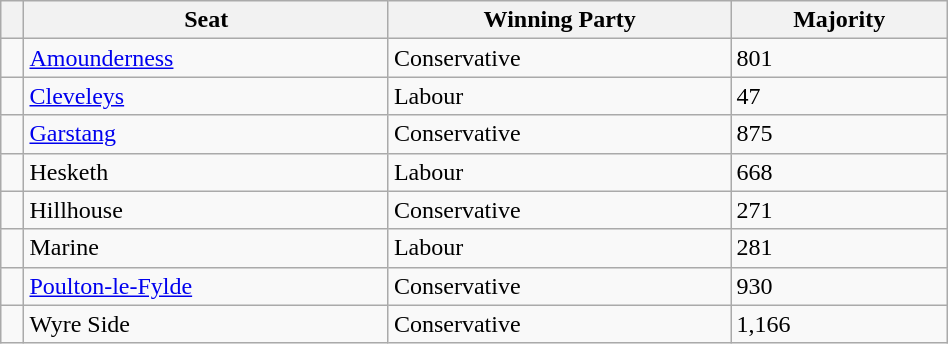<table class="wikitable" style="right; width:50%">
<tr>
<th></th>
<th>Seat</th>
<th>Winning Party</th>
<th>Majority</th>
</tr>
<tr>
<td></td>
<td><a href='#'>Amounderness</a></td>
<td>Conservative</td>
<td>801</td>
</tr>
<tr>
<td></td>
<td><a href='#'>Cleveleys</a></td>
<td>Labour</td>
<td>47</td>
</tr>
<tr>
<td></td>
<td><a href='#'>Garstang</a></td>
<td>Conservative</td>
<td>875</td>
</tr>
<tr>
<td></td>
<td>Hesketh</td>
<td>Labour</td>
<td>668</td>
</tr>
<tr>
<td></td>
<td>Hillhouse</td>
<td>Conservative</td>
<td>271</td>
</tr>
<tr>
<td></td>
<td>Marine</td>
<td>Labour</td>
<td>281</td>
</tr>
<tr>
<td></td>
<td><a href='#'>Poulton-le-Fylde</a></td>
<td>Conservative</td>
<td>930</td>
</tr>
<tr>
<td></td>
<td>Wyre Side</td>
<td>Conservative</td>
<td>1,166</td>
</tr>
</table>
